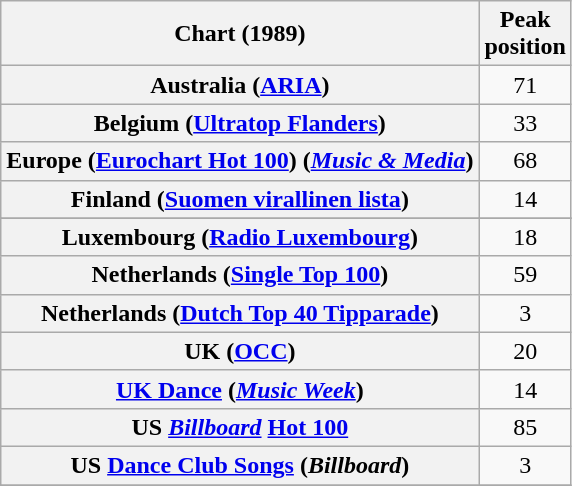<table class="wikitable sortable plainrowheaders">
<tr>
<th>Chart (1989)</th>
<th>Peak<br>position</th>
</tr>
<tr>
<th scope="row">Australia (<a href='#'>ARIA</a>)</th>
<td align="center">71</td>
</tr>
<tr>
<th scope="row">Belgium (<a href='#'>Ultratop Flanders</a>)</th>
<td align="center">33</td>
</tr>
<tr>
<th scope="row">Europe (<a href='#'>Eurochart Hot 100</a>) (<em><a href='#'>Music & Media</a></em>)</th>
<td align="center">68</td>
</tr>
<tr>
<th scope="row">Finland (<a href='#'>Suomen virallinen lista</a>)</th>
<td align="center">14</td>
</tr>
<tr>
</tr>
<tr>
<th scope="row">Luxembourg (<a href='#'>Radio Luxembourg</a>)</th>
<td align="center">18</td>
</tr>
<tr>
<th scope="row">Netherlands (<a href='#'>Single Top 100</a>)</th>
<td align="center">59</td>
</tr>
<tr>
<th scope="row">Netherlands (<a href='#'>Dutch Top 40 Tipparade</a>)</th>
<td align="center">3</td>
</tr>
<tr>
<th scope="row">UK (<a href='#'>OCC</a>)</th>
<td align="center">20</td>
</tr>
<tr>
<th scope="row"><a href='#'>UK Dance</a> (<em><a href='#'>Music Week</a></em>)</th>
<td align="center">14</td>
</tr>
<tr>
<th scope="row">US <em><a href='#'>Billboard</a></em> <a href='#'>Hot 100</a></th>
<td align="center">85</td>
</tr>
<tr>
<th scope="row">US <a href='#'>Dance Club Songs</a> (<em>Billboard</em>)</th>
<td align="center">3</td>
</tr>
<tr>
</tr>
</table>
